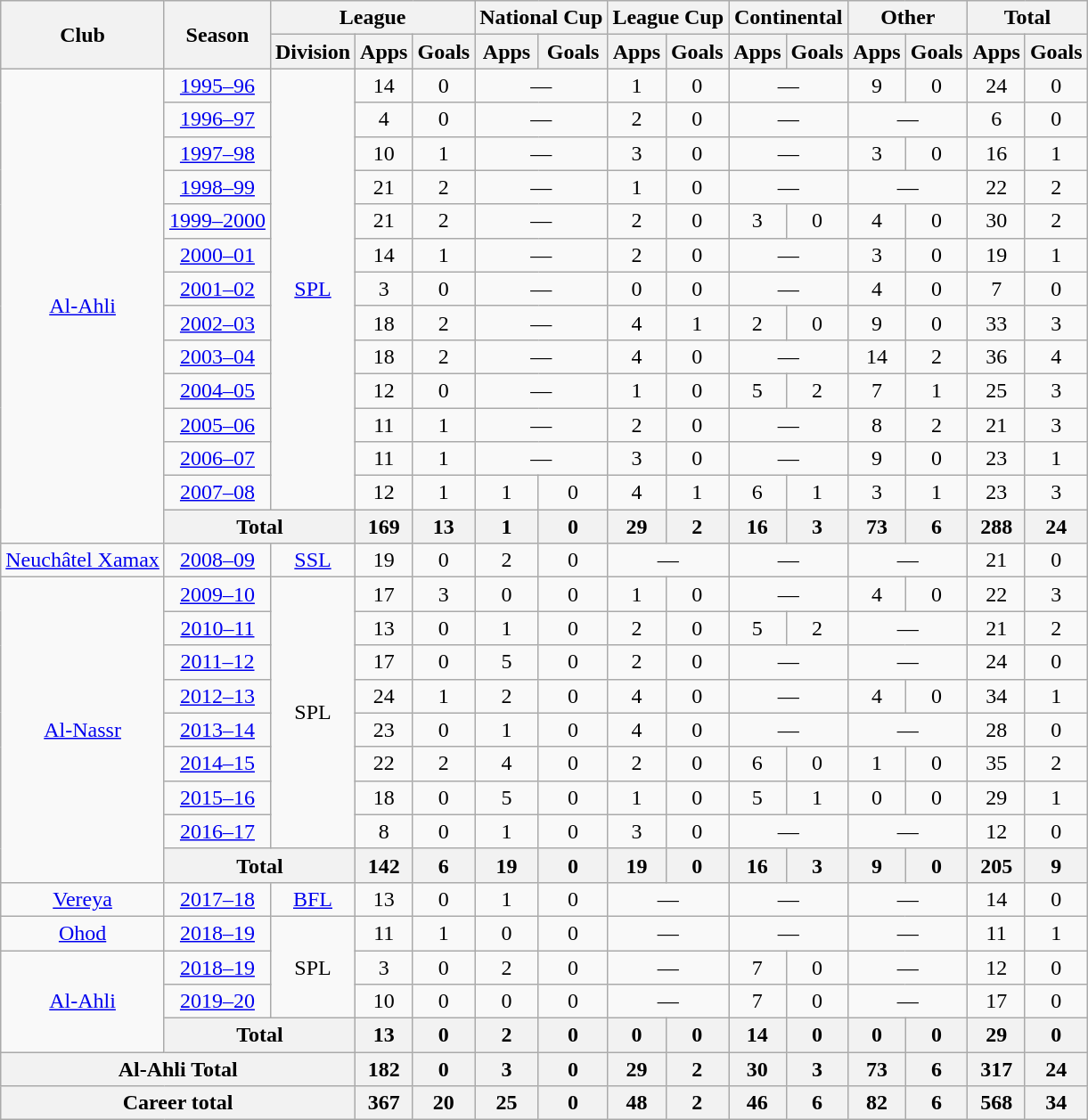<table class="wikitable" style="text-align: center;">
<tr>
<th rowspan="2">Club</th>
<th rowspan="2">Season</th>
<th colspan="3">League</th>
<th colspan="2">National Cup</th>
<th colspan="2">League Cup</th>
<th colspan="2">Continental</th>
<th colspan="2">Other</th>
<th colspan="2">Total</th>
</tr>
<tr>
<th>Division</th>
<th>Apps</th>
<th>Goals</th>
<th>Apps</th>
<th>Goals</th>
<th>Apps</th>
<th>Goals</th>
<th>Apps</th>
<th>Goals</th>
<th>Apps</th>
<th>Goals</th>
<th>Apps</th>
<th>Goals</th>
</tr>
<tr>
<td rowspan=14><a href='#'>Al-Ahli</a></td>
<td><a href='#'>1995–96</a></td>
<td rowspan=13><a href='#'>SPL</a></td>
<td>14</td>
<td>0</td>
<td colspan=2>—</td>
<td>1</td>
<td>0</td>
<td colspan=2>—</td>
<td>9</td>
<td>0</td>
<td>24</td>
<td>0</td>
</tr>
<tr>
<td><a href='#'>1996–97</a></td>
<td>4</td>
<td>0</td>
<td colspan=2>—</td>
<td>2</td>
<td>0</td>
<td colspan=2>—</td>
<td colspan=2>—</td>
<td>6</td>
<td>0</td>
</tr>
<tr>
<td><a href='#'>1997–98</a></td>
<td>10</td>
<td>1</td>
<td colspan=2>—</td>
<td>3</td>
<td>0</td>
<td colspan=2>—</td>
<td>3</td>
<td>0</td>
<td>16</td>
<td>1</td>
</tr>
<tr>
<td><a href='#'>1998–99</a></td>
<td>21</td>
<td>2</td>
<td colspan=2>—</td>
<td>1</td>
<td>0</td>
<td colspan=2>—</td>
<td colspan=2>—</td>
<td>22</td>
<td>2</td>
</tr>
<tr>
<td><a href='#'>1999–2000</a></td>
<td>21</td>
<td>2</td>
<td colspan=2>—</td>
<td>2</td>
<td>0</td>
<td>3</td>
<td>0</td>
<td>4</td>
<td>0</td>
<td>30</td>
<td>2</td>
</tr>
<tr>
<td><a href='#'>2000–01</a></td>
<td>14</td>
<td>1</td>
<td colspan=2>—</td>
<td>2</td>
<td>0</td>
<td colspan=2>—</td>
<td>3</td>
<td>0</td>
<td>19</td>
<td>1</td>
</tr>
<tr>
<td><a href='#'>2001–02</a></td>
<td>3</td>
<td>0</td>
<td colspan=2>—</td>
<td>0</td>
<td>0</td>
<td colspan=2>—</td>
<td>4</td>
<td>0</td>
<td>7</td>
<td>0</td>
</tr>
<tr>
<td><a href='#'>2002–03</a></td>
<td>18</td>
<td>2</td>
<td colspan=2>—</td>
<td>4</td>
<td>1</td>
<td>2</td>
<td>0</td>
<td>9</td>
<td>0</td>
<td>33</td>
<td>3</td>
</tr>
<tr>
<td><a href='#'>2003–04</a></td>
<td>18</td>
<td>2</td>
<td colspan=2>—</td>
<td>4</td>
<td>0</td>
<td colspan=2>—</td>
<td>14</td>
<td>2</td>
<td>36</td>
<td>4</td>
</tr>
<tr>
<td><a href='#'>2004–05</a></td>
<td>12</td>
<td>0</td>
<td colspan=2>—</td>
<td>1</td>
<td>0</td>
<td>5</td>
<td>2</td>
<td>7</td>
<td>1</td>
<td>25</td>
<td>3</td>
</tr>
<tr>
<td><a href='#'>2005–06</a></td>
<td>11</td>
<td>1</td>
<td colspan=2>—</td>
<td>2</td>
<td>0</td>
<td colspan=2>—</td>
<td>8</td>
<td>2</td>
<td>21</td>
<td>3</td>
</tr>
<tr>
<td><a href='#'>2006–07</a></td>
<td>11</td>
<td>1</td>
<td colspan=2>—</td>
<td>3</td>
<td>0</td>
<td colspan=2>—</td>
<td>9</td>
<td>0</td>
<td>23</td>
<td>1</td>
</tr>
<tr>
<td><a href='#'>2007–08</a></td>
<td>12</td>
<td>1</td>
<td>1</td>
<td>0</td>
<td>4</td>
<td>1</td>
<td>6</td>
<td>1</td>
<td>3</td>
<td>1</td>
<td>23</td>
<td>3</td>
</tr>
<tr>
<th colspan="2">Total</th>
<th>169</th>
<th>13</th>
<th>1</th>
<th>0</th>
<th>29</th>
<th>2</th>
<th>16</th>
<th>3</th>
<th>73</th>
<th>6</th>
<th>288</th>
<th>24</th>
</tr>
<tr>
<td><a href='#'>Neuchâtel Xamax</a></td>
<td><a href='#'>2008–09</a></td>
<td><a href='#'>SSL</a></td>
<td>19</td>
<td>0</td>
<td>2</td>
<td>0</td>
<td colspan=2>—</td>
<td colspan=2>—</td>
<td colspan=2>—</td>
<td>21</td>
<td>0</td>
</tr>
<tr>
<td rowspan=9><a href='#'>Al-Nassr</a></td>
<td><a href='#'>2009–10</a></td>
<td rowspan=8>SPL</td>
<td>17</td>
<td>3</td>
<td>0</td>
<td>0</td>
<td>1</td>
<td>0</td>
<td colspan=2>—</td>
<td>4</td>
<td>0</td>
<td>22</td>
<td>3</td>
</tr>
<tr>
<td><a href='#'>2010–11</a></td>
<td>13</td>
<td>0</td>
<td>1</td>
<td>0</td>
<td>2</td>
<td>0</td>
<td>5</td>
<td>2</td>
<td colspan=2>—</td>
<td>21</td>
<td>2</td>
</tr>
<tr>
<td><a href='#'>2011–12</a></td>
<td>17</td>
<td>0</td>
<td>5</td>
<td>0</td>
<td>2</td>
<td>0</td>
<td colspan=2>—</td>
<td colspan=2>—</td>
<td>24</td>
<td>0</td>
</tr>
<tr>
<td><a href='#'>2012–13</a></td>
<td>24</td>
<td>1</td>
<td>2</td>
<td>0</td>
<td>4</td>
<td>0</td>
<td colspan=2>—</td>
<td>4</td>
<td>0</td>
<td>34</td>
<td>1</td>
</tr>
<tr>
<td><a href='#'>2013–14</a></td>
<td>23</td>
<td>0</td>
<td>1</td>
<td>0</td>
<td>4</td>
<td>0</td>
<td colspan=2>—</td>
<td colspan=2>—</td>
<td>28</td>
<td>0</td>
</tr>
<tr>
<td><a href='#'>2014–15</a></td>
<td>22</td>
<td>2</td>
<td>4</td>
<td>0</td>
<td>2</td>
<td>0</td>
<td>6</td>
<td>0</td>
<td>1</td>
<td>0</td>
<td>35</td>
<td>2</td>
</tr>
<tr>
<td><a href='#'>2015–16</a></td>
<td>18</td>
<td>0</td>
<td>5</td>
<td>0</td>
<td>1</td>
<td>0</td>
<td>5</td>
<td>1</td>
<td>0</td>
<td>0</td>
<td>29</td>
<td>1</td>
</tr>
<tr>
<td><a href='#'>2016–17</a></td>
<td>8</td>
<td>0</td>
<td>1</td>
<td>0</td>
<td>3</td>
<td>0</td>
<td colspan=2>—</td>
<td colspan=2>—</td>
<td>12</td>
<td>0</td>
</tr>
<tr>
<th colspan="2">Total</th>
<th>142</th>
<th>6</th>
<th>19</th>
<th>0</th>
<th>19</th>
<th>0</th>
<th>16</th>
<th>3</th>
<th>9</th>
<th>0</th>
<th>205</th>
<th>9</th>
</tr>
<tr>
<td><a href='#'>Vereya</a></td>
<td><a href='#'>2017–18</a></td>
<td><a href='#'>BFL</a></td>
<td>13</td>
<td>0</td>
<td>1</td>
<td>0</td>
<td colspan=2>—</td>
<td colspan=2>—</td>
<td colspan=2>—</td>
<td>14</td>
<td>0</td>
</tr>
<tr>
<td><a href='#'>Ohod</a></td>
<td><a href='#'>2018–19</a></td>
<td rowspan=3>SPL</td>
<td>11</td>
<td>1</td>
<td>0</td>
<td>0</td>
<td colspan=2>—</td>
<td colspan=2>—</td>
<td colspan=2>—</td>
<td>11</td>
<td>1</td>
</tr>
<tr>
<td rowspan=3><a href='#'>Al-Ahli</a></td>
<td><a href='#'>2018–19</a></td>
<td>3</td>
<td>0</td>
<td>2</td>
<td>0</td>
<td colspan=2>—</td>
<td>7</td>
<td>0</td>
<td colspan=2>—</td>
<td>12</td>
<td>0</td>
</tr>
<tr>
<td><a href='#'>2019–20</a></td>
<td>10</td>
<td>0</td>
<td>0</td>
<td>0</td>
<td colspan=2>—</td>
<td>7</td>
<td>0</td>
<td colspan=2>—</td>
<td>17</td>
<td>0</td>
</tr>
<tr>
<th colspan="2">Total</th>
<th>13</th>
<th>0</th>
<th>2</th>
<th>0</th>
<th>0</th>
<th>0</th>
<th>14</th>
<th>0</th>
<th>0</th>
<th>0</th>
<th>29</th>
<th>0</th>
</tr>
<tr>
<th colspan="3">Al-Ahli Total</th>
<th>182</th>
<th>0</th>
<th>3</th>
<th>0</th>
<th>29</th>
<th>2</th>
<th>30</th>
<th>3</th>
<th>73</th>
<th>6</th>
<th>317</th>
<th>24</th>
</tr>
<tr>
<th colspan=3>Career total</th>
<th>367</th>
<th>20</th>
<th>25</th>
<th>0</th>
<th>48</th>
<th>2</th>
<th>46</th>
<th>6</th>
<th>82</th>
<th>6</th>
<th>568</th>
<th>34</th>
</tr>
</table>
